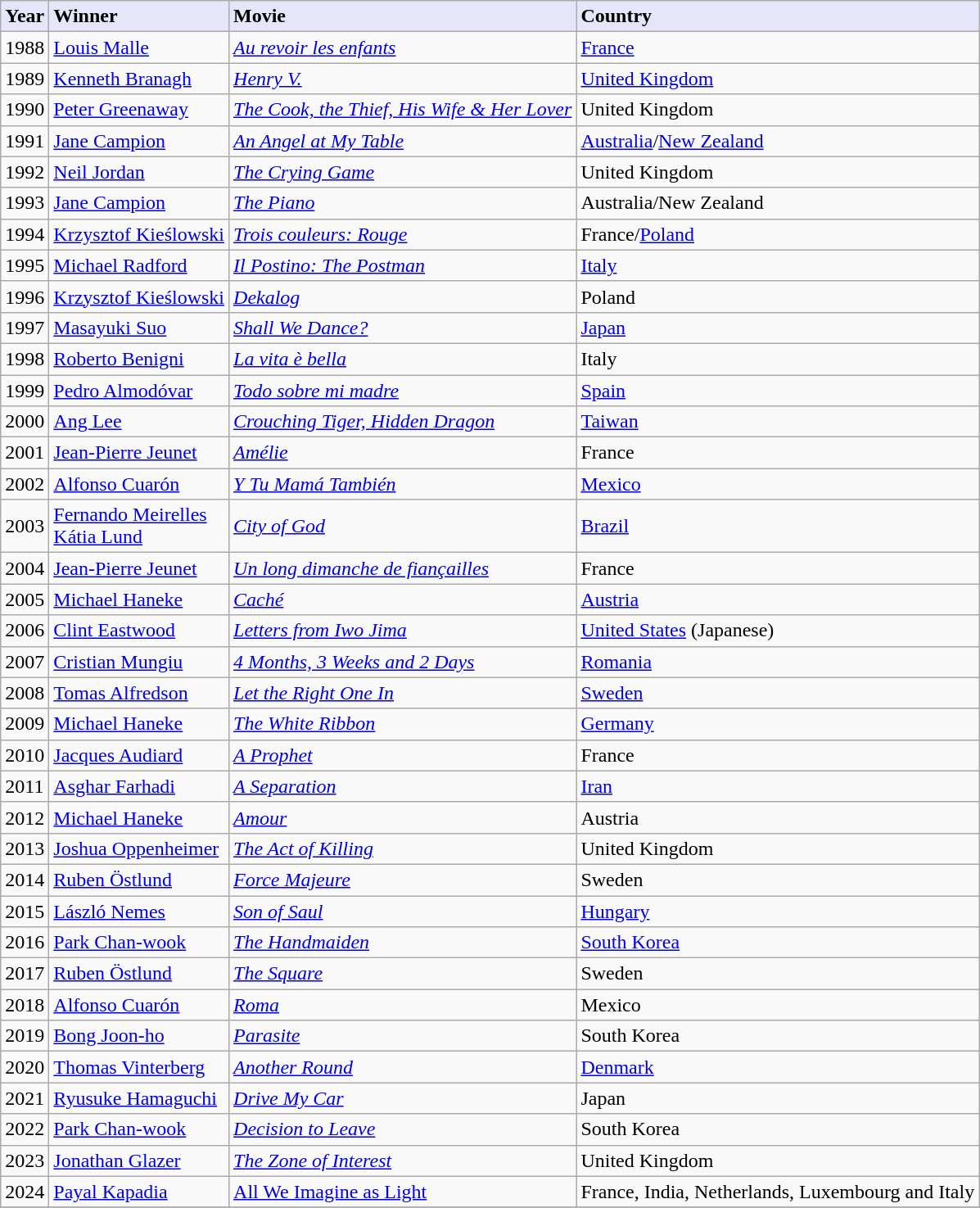<table class="wikitable">
<tr bgcolor=lavender>
<td><strong>Year</strong></td>
<td><strong>Winner</strong></td>
<td><strong>Movie</strong></td>
<td><strong>Country</strong></td>
</tr>
<tr>
<td>1988</td>
<td><a href='#'>Louis Malle</a></td>
<td><em><a href='#'>Au revoir les enfants</a></em></td>
<td><a href='#'>France</a></td>
</tr>
<tr>
<td>1989</td>
<td><a href='#'>Kenneth Branagh</a></td>
<td><em><a href='#'>Henry V.</a></em></td>
<td><a href='#'>United Kingdom</a></td>
</tr>
<tr>
<td>1990</td>
<td><a href='#'>Peter Greenaway</a></td>
<td><em><a href='#'>The Cook, the Thief, His Wife & Her Lover</a></em></td>
<td>United Kingdom</td>
</tr>
<tr>
<td>1991</td>
<td><a href='#'>Jane Campion</a></td>
<td><em><a href='#'>An Angel at My Table</a></em></td>
<td><a href='#'>Australia</a>/<a href='#'>New Zealand</a></td>
</tr>
<tr>
<td>1992</td>
<td><a href='#'>Neil Jordan</a></td>
<td><em><a href='#'>The Crying Game</a></em></td>
<td>United Kingdom</td>
</tr>
<tr>
<td>1993</td>
<td><a href='#'>Jane Campion</a></td>
<td><em><a href='#'>The Piano</a></em></td>
<td>Australia/New Zealand</td>
</tr>
<tr>
<td>1994</td>
<td><a href='#'>Krzysztof Kieślowski</a></td>
<td><em><a href='#'>Trois couleurs: Rouge</a></em></td>
<td>France/<a href='#'>Poland</a></td>
</tr>
<tr>
<td>1995</td>
<td><a href='#'>Michael Radford</a></td>
<td><em><a href='#'>Il Postino: The Postman</a></em></td>
<td><a href='#'>Italy</a></td>
</tr>
<tr>
<td>1996</td>
<td><a href='#'>Krzysztof Kieślowski</a></td>
<td><em><a href='#'>Dekalog</a></em></td>
<td>Poland</td>
</tr>
<tr>
<td>1997</td>
<td><a href='#'>Masayuki Suo</a></td>
<td><em><a href='#'>Shall We Dance?</a></em></td>
<td><a href='#'>Japan</a></td>
</tr>
<tr>
<td>1998</td>
<td><a href='#'>Roberto Benigni</a></td>
<td><em><a href='#'>La vita è bella</a></em></td>
<td>Italy</td>
</tr>
<tr>
<td>1999</td>
<td><a href='#'>Pedro Almodóvar</a></td>
<td><em><a href='#'>Todo sobre mi madre</a></em></td>
<td><a href='#'>Spain</a></td>
</tr>
<tr>
<td>2000</td>
<td><a href='#'>Ang Lee</a></td>
<td><em><a href='#'>Crouching Tiger, Hidden Dragon</a></em></td>
<td><a href='#'>Taiwan</a></td>
</tr>
<tr>
<td>2001</td>
<td><a href='#'>Jean-Pierre Jeunet</a></td>
<td><em><a href='#'>Amélie</a></em></td>
<td>France</td>
</tr>
<tr>
<td>2002</td>
<td><a href='#'>Alfonso Cuarón</a></td>
<td><em><a href='#'>Y Tu Mamá También</a></em></td>
<td><a href='#'>Mexico</a></td>
</tr>
<tr>
<td>2003</td>
<td><a href='#'>Fernando Meirelles</a><br><a href='#'>Kátia Lund</a></td>
<td><em><a href='#'>City of God</a></em></td>
<td><a href='#'>Brazil</a></td>
</tr>
<tr>
<td>2004</td>
<td><a href='#'>Jean-Pierre Jeunet</a></td>
<td><em><a href='#'>Un long dimanche de fiançailles</a></em></td>
<td>France</td>
</tr>
<tr>
<td>2005</td>
<td><a href='#'>Michael Haneke</a></td>
<td><em><a href='#'>Caché</a></em></td>
<td><a href='#'>Austria</a></td>
</tr>
<tr>
<td>2006</td>
<td><a href='#'>Clint Eastwood</a></td>
<td><em><a href='#'>Letters from Iwo Jima</a></em></td>
<td><a href='#'>United States</a> (Japanese)</td>
</tr>
<tr>
<td>2007</td>
<td><a href='#'>Cristian Mungiu</a></td>
<td><em><a href='#'>4 Months, 3 Weeks and 2 Days</a></em></td>
<td><a href='#'>Romania</a></td>
</tr>
<tr>
<td>2008</td>
<td><a href='#'>Tomas Alfredson</a></td>
<td><em><a href='#'>Let the Right One In</a></em></td>
<td><a href='#'>Sweden</a></td>
</tr>
<tr>
<td>2009</td>
<td><a href='#'>Michael Haneke</a></td>
<td><em><a href='#'>The White Ribbon</a></em></td>
<td><a href='#'>Germany</a></td>
</tr>
<tr>
<td>2010</td>
<td><a href='#'>Jacques Audiard</a></td>
<td><em><a href='#'>A Prophet</a></em></td>
<td>France</td>
</tr>
<tr>
<td>2011</td>
<td><a href='#'>Asghar Farhadi</a></td>
<td><em><a href='#'>A Separation</a></em></td>
<td><a href='#'>Iran</a></td>
</tr>
<tr>
<td>2012</td>
<td><a href='#'>Michael Haneke</a></td>
<td><em><a href='#'>Amour</a></em></td>
<td>Austria</td>
</tr>
<tr>
<td>2013</td>
<td><a href='#'>Joshua Oppenheimer</a></td>
<td><em><a href='#'>The Act of Killing</a></em></td>
<td>United Kingdom</td>
</tr>
<tr>
<td>2014</td>
<td><a href='#'>Ruben Östlund</a></td>
<td><em><a href='#'>Force Majeure</a></em></td>
<td>Sweden</td>
</tr>
<tr>
<td>2015</td>
<td><a href='#'>László Nemes</a></td>
<td><em><a href='#'>Son of Saul</a></em></td>
<td><a href='#'>Hungary</a></td>
</tr>
<tr>
<td>2016</td>
<td><a href='#'>Park Chan-wook</a></td>
<td><em><a href='#'>The Handmaiden</a></em></td>
<td><a href='#'>South Korea</a></td>
</tr>
<tr>
<td>2017</td>
<td><a href='#'>Ruben Östlund</a></td>
<td><em><a href='#'>The Square</a></em></td>
<td>Sweden</td>
</tr>
<tr>
<td>2018</td>
<td><a href='#'>Alfonso Cuarón</a></td>
<td><em><a href='#'>Roma</a></em></td>
<td>Mexico</td>
</tr>
<tr>
<td>2019</td>
<td><a href='#'>Bong Joon-ho</a></td>
<td><em><a href='#'>Parasite</a></em></td>
<td>South Korea</td>
</tr>
<tr>
<td>2020</td>
<td><a href='#'>Thomas Vinterberg</a></td>
<td><em><a href='#'>Another Round</a></em></td>
<td><a href='#'>Denmark</a></td>
</tr>
<tr>
<td>2021</td>
<td><a href='#'>Ryusuke Hamaguchi</a></td>
<td><em><a href='#'>Drive My Car</a></em></td>
<td>Japan</td>
</tr>
<tr>
<td>2022</td>
<td><a href='#'>Park Chan-wook</a></td>
<td><em><a href='#'>Decision to Leave</a></em></td>
<td>South Korea</td>
</tr>
<tr>
<td>2023</td>
<td><a href='#'>Jonathan Glazer</a></td>
<td><em><a href='#'> The Zone of Interest</a></em></td>
<td>United Kingdom</td>
</tr>
<tr>
<td>2024</td>
<td><a href='#'>Payal Kapadia</a></td>
<td><a href='#'>All We Imagine as Light</a></td>
<td>France, India, Netherlands, Luxembourg and Italy</td>
</tr>
<tr>
</tr>
</table>
